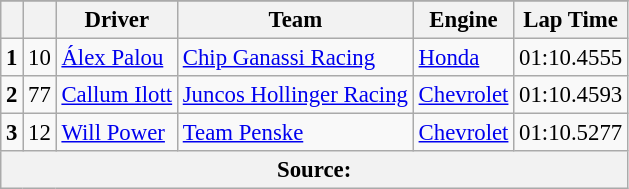<table class="wikitable" style="font-size:95%;">
<tr>
</tr>
<tr>
<th></th>
<th></th>
<th>Driver</th>
<th>Team</th>
<th>Engine</th>
<th>Lap Time</th>
</tr>
<tr>
<td style="text-align:center;"><strong>1</strong></td>
<td style="text-align:center;">10</td>
<td> <a href='#'>Álex Palou</a></td>
<td><a href='#'>Chip Ganassi Racing</a></td>
<td><a href='#'>Honda</a></td>
<td>01:10.4555</td>
</tr>
<tr>
<td style="text-align:center;"><strong>2</strong></td>
<td style="text-align:center;">77</td>
<td> <a href='#'>Callum Ilott</a> <strong></strong></td>
<td><a href='#'>Juncos Hollinger Racing</a></td>
<td><a href='#'>Chevrolet</a></td>
<td>01:10.4593</td>
</tr>
<tr>
<td style="text-align:center;"><strong>3</strong></td>
<td style="text-align:center;">12</td>
<td> <a href='#'>Will Power</a> <strong></strong></td>
<td><a href='#'>Team Penske</a></td>
<td><a href='#'>Chevrolet</a></td>
<td>01:10.5277</td>
</tr>
<tr>
<th colspan=6>Source:</th>
</tr>
</table>
